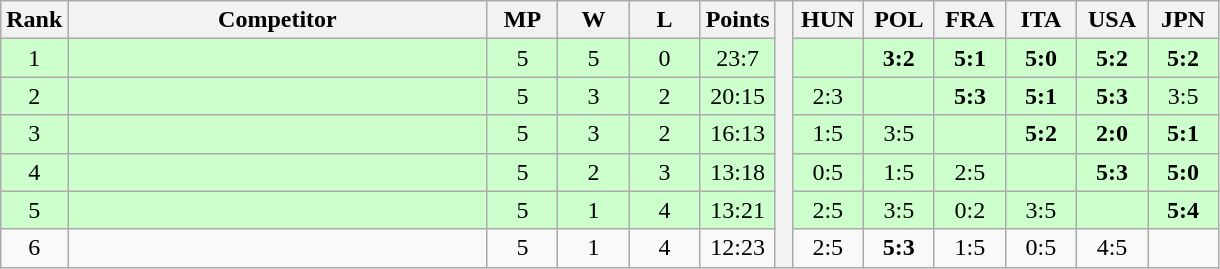<table class="wikitable" style="text-align:center">
<tr>
<th>Rank</th>
<th style="width:17em">Competitor</th>
<th style="width:2.5em">MP</th>
<th style="width:2.5em">W</th>
<th style="width:2.5em">L</th>
<th>Points</th>
<th rowspan="7"> </th>
<th style="width:2.5em">HUN</th>
<th style="width:2.5em">POL</th>
<th style="width:2.5em">FRA</th>
<th style="width:2.5em">ITA</th>
<th style="width:2.5em">USA</th>
<th style="width:2.5em">JPN</th>
</tr>
<tr style="background:#cfc;">
<td>1</td>
<td style="text-align:left"></td>
<td>5</td>
<td>5</td>
<td>0</td>
<td>23:7</td>
<td></td>
<td><strong>3:2</strong></td>
<td><strong>5:1</strong></td>
<td><strong>5:0</strong></td>
<td><strong>5:2</strong></td>
<td><strong>5:2</strong></td>
</tr>
<tr style="background:#cfc;">
<td>2</td>
<td style="text-align:left"></td>
<td>5</td>
<td>3</td>
<td>2</td>
<td>20:15</td>
<td>2:3</td>
<td></td>
<td><strong>5:3</strong></td>
<td><strong>5:1</strong></td>
<td><strong>5:3</strong></td>
<td>3:5</td>
</tr>
<tr style="background:#cfc;">
<td>3</td>
<td style="text-align:left"></td>
<td>5</td>
<td>3</td>
<td>2</td>
<td>16:13</td>
<td>1:5</td>
<td>3:5</td>
<td></td>
<td><strong>5:2</strong></td>
<td><strong>2:0</strong></td>
<td><strong>5:1</strong></td>
</tr>
<tr style="background:#cfc;">
<td>4</td>
<td style="text-align:left"></td>
<td>5</td>
<td>2</td>
<td>3</td>
<td>13:18</td>
<td>0:5</td>
<td>1:5</td>
<td>2:5</td>
<td></td>
<td><strong>5:3</strong></td>
<td><strong>5:0</strong></td>
</tr>
<tr style="background:#cfc;">
<td>5</td>
<td style="text-align:left"></td>
<td>5</td>
<td>1</td>
<td>4</td>
<td>13:21</td>
<td>2:5</td>
<td>3:5</td>
<td>0:2</td>
<td>3:5</td>
<td></td>
<td><strong>5:4</strong></td>
</tr>
<tr>
<td>6</td>
<td style="text-align:left"></td>
<td>5</td>
<td>1</td>
<td>4</td>
<td>12:23</td>
<td>2:5</td>
<td><strong>5:3</strong></td>
<td>1:5</td>
<td>0:5</td>
<td>4:5</td>
<td></td>
</tr>
</table>
